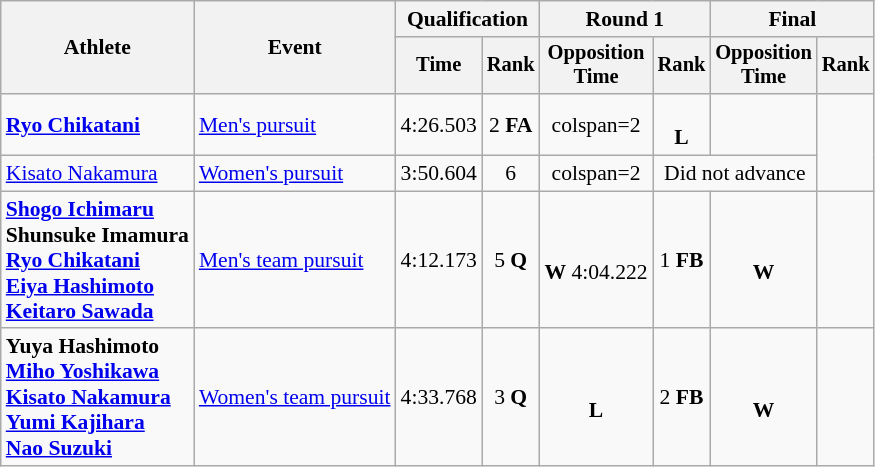<table class=wikitable style=font-size:90%;text-align:center>
<tr>
<th rowspan="2">Athlete</th>
<th rowspan="2">Event</th>
<th colspan=2>Qualification</th>
<th colspan=2>Round 1</th>
<th colspan=2>Final</th>
</tr>
<tr style="font-size:95%">
<th>Time</th>
<th>Rank</th>
<th>Opposition<br>Time</th>
<th>Rank</th>
<th>Opposition<br>Time</th>
<th>Rank</th>
</tr>
<tr>
<td style="text-align:left"><strong><a href='#'>Ryo Chikatani</a></strong></td>
<td style="text-align:left"><a href='#'>Men's pursuit</a></td>
<td>4:26.503</td>
<td>2 <strong>FA</strong></td>
<td>colspan=2 </td>
<td><br><strong>L</strong></td>
<td></td>
</tr>
<tr>
<td style="text-align:left"><a href='#'>Kisato Nakamura</a></td>
<td style="text-align:left"><a href='#'>Women's pursuit</a></td>
<td>3:50.604</td>
<td>6</td>
<td>colspan=2 </td>
<td colspan=2>Did not advance</td>
</tr>
<tr>
<td style="text-align:left"><strong><a href='#'>Shogo Ichimaru</a><br>Shunsuke Imamura<br><a href='#'>Ryo Chikatani</a><br><a href='#'>Eiya Hashimoto</a><br><a href='#'>Keitaro Sawada</a></strong></td>
<td style="text-align:left"><a href='#'>Men's team pursuit</a></td>
<td>4:12.173</td>
<td>5 <strong>Q</strong></td>
<td><br><strong>W</strong> 4:04.222</td>
<td>1 <strong>FB</strong></td>
<td><br><strong>W</strong></td>
<td></td>
</tr>
<tr>
<td style="text-align:left"><strong>Yuya Hashimoto<br><a href='#'>Miho Yoshikawa</a><br><a href='#'>Kisato Nakamura</a><br><a href='#'>Yumi Kajihara</a><br><a href='#'>Nao Suzuki</a></strong></td>
<td style="text-align:left"><a href='#'>Women's team pursuit</a></td>
<td>4:33.768</td>
<td>3 <strong>Q</strong></td>
<td><br><strong>L</strong></td>
<td>2 <strong>FB</strong></td>
<td><br><strong>W</strong></td>
<td></td>
</tr>
</table>
